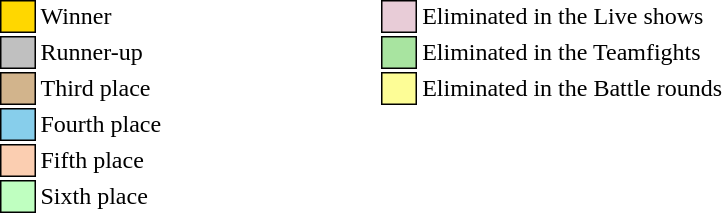<table class="toccolours" style="font-size: 100%; white-space: nowrap">
<tr>
<td style="background: gold; border:1px solid black">     </td>
<td>Winner</td>
<td>     </td>
<td>     </td>
<td>     </td>
<td>     </td>
<td>     </td>
<td>     </td>
<td style="background:#E8CCD7; border:1px solid black">     </td>
<td>Eliminated in the Live shows</td>
</tr>
<tr>
<td style="background: silver; border:1px solid black">     </td>
<td>Runner-up</td>
<td>     </td>
<td>     </td>
<td>     </td>
<td>     </td>
<td>     </td>
<td>     </td>
<td style="background:#A8E4A0; border:1px solid black">     </td>
<td>Eliminated in the Teamfights</td>
</tr>
<tr>
<td style="background: tan; border:1px solid black">     </td>
<td>Third place</td>
<td>     </td>
<td>     </td>
<td>     </td>
<td>     </td>
<td>     </td>
<td>     </td>
<td style="background:#FDFD96; border:1px solid black">     </td>
<td>Eliminated in the Battle rounds</td>
</tr>
<tr>
<td style="background: skyblue; border:1px solid black">     </td>
<td>Fourth place</td>
<td>     </td>
<td>     </td>
<td>     </td>
<td>     </td>
<td>     </td>
<td>     </td>
</tr>
<tr>
<td style="background:#fbceb1; border:1px solid black">     </td>
<td>Fifth place</td>
<td>     </td>
<td>     </td>
<td>     </td>
<td>     </td>
<td>     </td>
<td>     </td>
</tr>
<tr>
<td style="background:#BFFFC0; border:1px solid black">     </td>
<td>Sixth place</td>
<td>     </td>
<td>     </td>
<td>     </td>
<td>     </td>
<td>     </td>
<td>     </td>
</tr>
</table>
